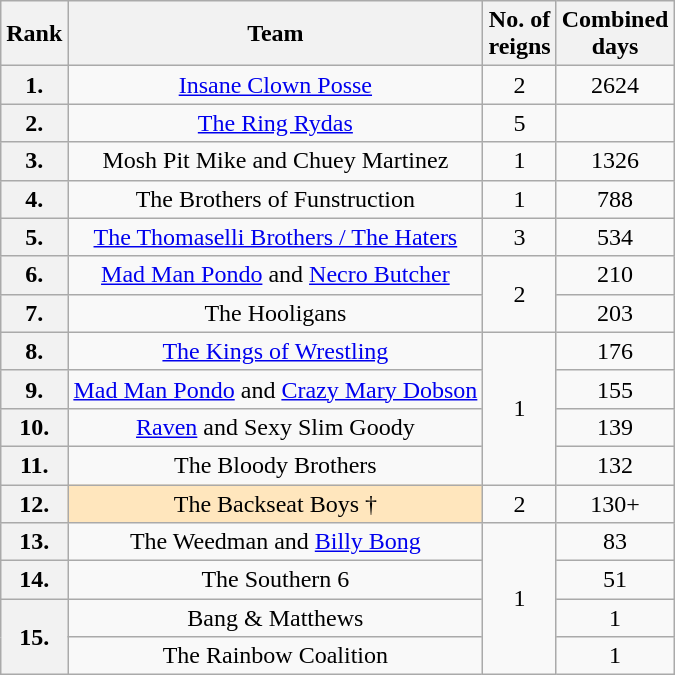<table class="wikitable sortable" style="text-align: center">
<tr>
<th>Rank</th>
<th>Team</th>
<th>No. of<br>reigns</th>
<th>Combined<br>days</th>
</tr>
<tr>
<th>1.</th>
<td><a href='#'>Insane Clown Posse</a><br></td>
<td>2</td>
<td>2624</td>
</tr>
<tr>
<th>2.</th>
<td><a href='#'>The Ring Rydas</a><br></td>
<td>5</td>
<td></td>
</tr>
<tr>
<th>3.</th>
<td>Mosh Pit Mike and Chuey Martinez</td>
<td>1</td>
<td>1326</td>
</tr>
<tr>
<th>4.</th>
<td>The Brothers of Funstruction<br></td>
<td>1</td>
<td>788</td>
</tr>
<tr>
<th>5.</th>
<td><a href='#'>The Thomaselli Brothers / The Haters</a><br></td>
<td>3</td>
<td>534</td>
</tr>
<tr>
<th>6.</th>
<td><a href='#'>Mad Man Pondo</a> and <a href='#'>Necro Butcher</a></td>
<td rowspan=2>2</td>
<td>210</td>
</tr>
<tr>
<th>7.</th>
<td>The Hooligans<br></td>
<td>203</td>
</tr>
<tr>
<th>8.</th>
<td><a href='#'>The Kings of Wrestling</a><br></td>
<td rowspan=4>1</td>
<td>176</td>
</tr>
<tr>
<th>9.</th>
<td><a href='#'>Mad Man Pondo</a> and <a href='#'>Crazy Mary Dobson</a></td>
<td>155</td>
</tr>
<tr>
<th>10.</th>
<td><a href='#'>Raven</a> and Sexy Slim Goody</td>
<td>139</td>
</tr>
<tr>
<th>11.</th>
<td>The Bloody Brothers<br></td>
<td>132</td>
</tr>
<tr>
<th>12.</th>
<td style="background-color: #ffe6bd">The Backseat Boys †<br></td>
<td>2</td>
<td>130+</td>
</tr>
<tr>
<th>13.</th>
<td>The Weedman and <a href='#'>Billy Bong</a></td>
<td rowspan=4>1</td>
<td>83</td>
</tr>
<tr>
<th>14.</th>
<td>The Southern 6<br></td>
<td>51</td>
</tr>
<tr>
<th rowspan=2>15.</th>
<td>Bang & Matthews<br></td>
<td>1</td>
</tr>
<tr>
<td>The Rainbow Coalition<br></td>
<td>1</td>
</tr>
</table>
